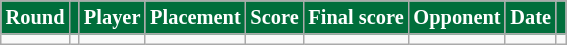<table class="wikitable" style="text-align:center; font-size:85%;">
<tr>
<th style="background-color:#006e3b; color:#ffffff;">Round</th>
<th style="background-color:#006e3b; color:#ffffff;"></th>
<th style="background-color:#006e3b; color:#ffffff;">Player</th>
<th style="background-color:#006e3b; color:#ffffff;">Placement</th>
<th style="background-color:#006e3b; color:#ffffff;">Score</th>
<th style="background-color:#006e3b; color:#ffffff;">Final score</th>
<th style="background-color:#006e3b; color:#ffffff;">Opponent</th>
<th style="background-color:#006e3b; color:#ffffff;">Date</th>
<th style="background-color:#006e3b; color:#ffffff;" class="unsortable"></th>
</tr>
<tr>
<td></td>
<td></td>
<td></td>
<td></td>
<td></td>
<td></td>
<td style="text-align:left;"></td>
<td data-sort-value="1"></td>
<td></td>
</tr>
</table>
